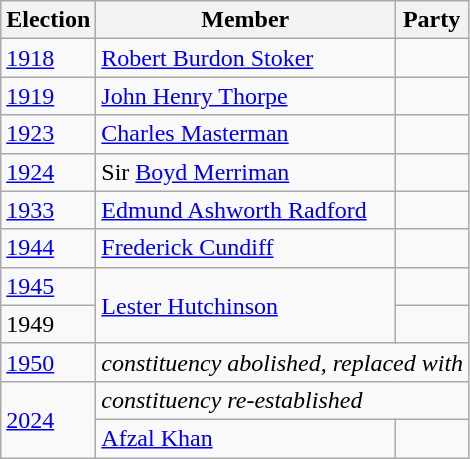<table class="wikitable">
<tr>
<th>Election</th>
<th>Member</th>
<th colspan=2>Party</th>
</tr>
<tr>
<td><a href='#'>1918</a></td>
<td><a href='#'>Robert Burdon Stoker</a></td>
<td></td>
</tr>
<tr>
<td><a href='#'>1919</a></td>
<td><a href='#'>John Henry Thorpe</a></td>
<td></td>
</tr>
<tr>
<td><a href='#'>1923</a></td>
<td><a href='#'>Charles Masterman</a></td>
<td></td>
</tr>
<tr>
<td><a href='#'>1924</a></td>
<td>Sir <a href='#'>Boyd Merriman</a></td>
<td></td>
</tr>
<tr>
<td><a href='#'>1933</a></td>
<td><a href='#'>Edmund Ashworth Radford</a></td>
<td></td>
</tr>
<tr>
<td><a href='#'>1944</a></td>
<td><a href='#'>Frederick Cundiff</a></td>
<td></td>
</tr>
<tr>
<td><a href='#'>1945</a></td>
<td rowspan=2><a href='#'>Lester Hutchinson</a></td>
<td></td>
</tr>
<tr>
<td>1949</td>
<td></td>
</tr>
<tr>
<td><a href='#'>1950</a></td>
<td colspan=3><em>constituency abolished, replaced with</em></td>
</tr>
<tr>
<td rowspan=2><a href='#'>2024</a></td>
<td colspan=3><em>constituency re-established</em></td>
</tr>
<tr>
<td><a href='#'>Afzal Khan</a></td>
<td></td>
</tr>
</table>
